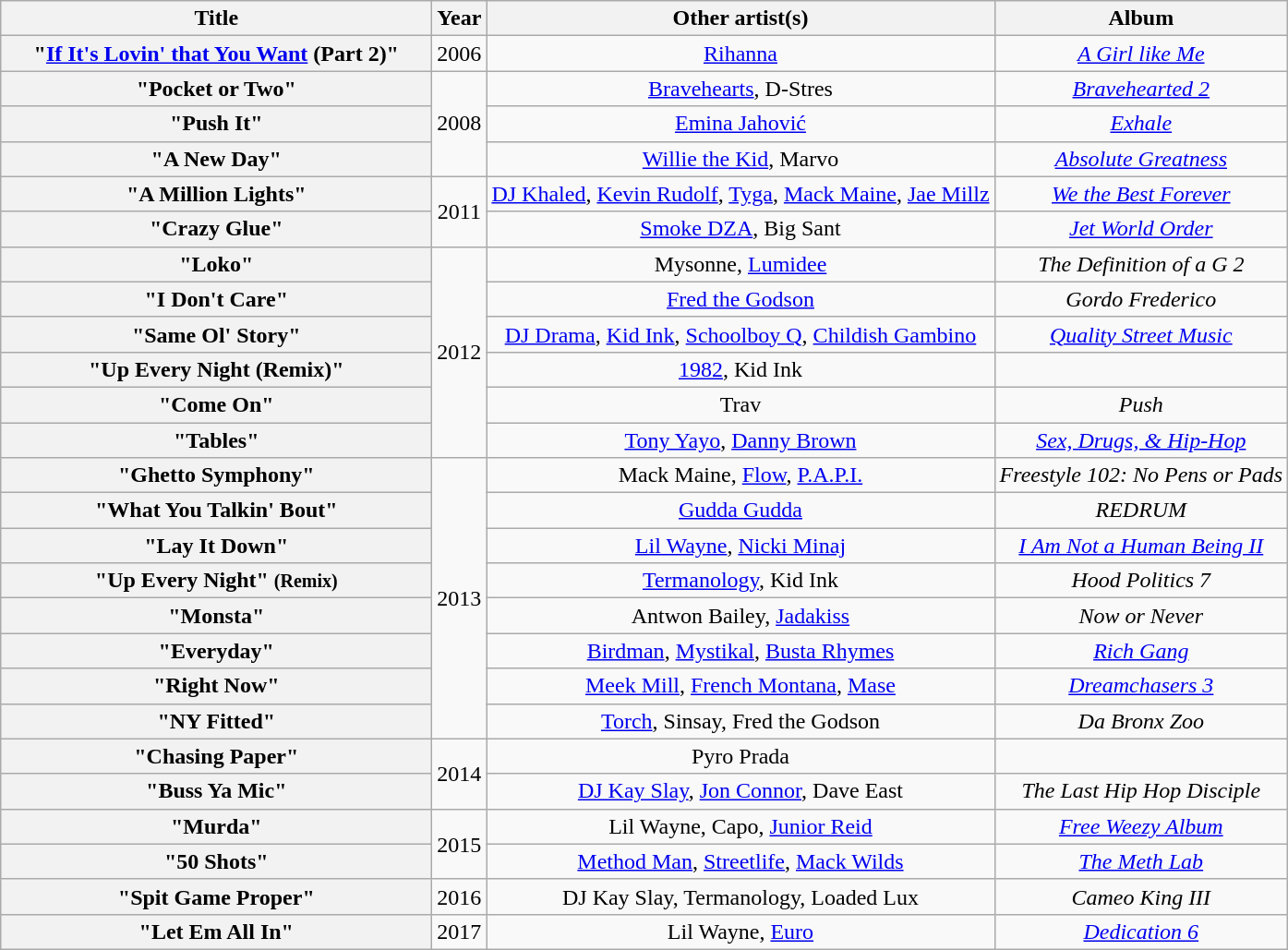<table class="wikitable plainrowheaders" style="text-align:center;">
<tr>
<th scope="col" style="width:19em;">Title</th>
<th scope="col">Year</th>
<th scope="col">Other artist(s)</th>
<th scope="col">Album</th>
</tr>
<tr>
<th scope="row">"<a href='#'>If It's Lovin' that You Want</a> (Part 2)"</th>
<td>2006</td>
<td><a href='#'>Rihanna</a></td>
<td><em><a href='#'>A Girl like Me</a></em></td>
</tr>
<tr>
<th scope="row">"Pocket or Two"</th>
<td rowspan="3">2008</td>
<td><a href='#'>Bravehearts</a>, D-Stres</td>
<td><em><a href='#'>Bravehearted 2</a></em></td>
</tr>
<tr>
<th scope="row">"Push It"</th>
<td><a href='#'>Emina Jahović</a></td>
<td><em><a href='#'>Exhale</a></em></td>
</tr>
<tr>
<th scope="row">"A New Day"</th>
<td><a href='#'>Willie the Kid</a>, Marvo</td>
<td><em><a href='#'>Absolute Greatness</a></em></td>
</tr>
<tr>
<th scope="row">"A Million Lights"</th>
<td rowspan="2">2011</td>
<td><a href='#'>DJ Khaled</a>, <a href='#'>Kevin Rudolf</a>, <a href='#'>Tyga</a>, <a href='#'>Mack Maine</a>, <a href='#'>Jae Millz</a></td>
<td><em><a href='#'>We the Best Forever</a></em></td>
</tr>
<tr>
<th scope="row">"Crazy Glue"</th>
<td><a href='#'>Smoke DZA</a>, Big Sant</td>
<td><em><a href='#'>Jet World Order</a></em></td>
</tr>
<tr>
<th scope="row">"Loko"</th>
<td rowspan="6">2012</td>
<td>Mysonne, <a href='#'>Lumidee</a></td>
<td><em>The Definition of a G 2</em></td>
</tr>
<tr>
<th scope="row">"I Don't Care"</th>
<td><a href='#'>Fred the Godson</a></td>
<td><em>Gordo Frederico</em></td>
</tr>
<tr>
<th scope="row">"Same Ol' Story"</th>
<td><a href='#'>DJ Drama</a>, <a href='#'>Kid Ink</a>, <a href='#'>Schoolboy Q</a>, <a href='#'>Childish Gambino</a></td>
<td><em><a href='#'>Quality Street Music</a></em></td>
</tr>
<tr>
<th scope="row">"Up Every Night (Remix)"</th>
<td><a href='#'>1982</a>, Kid Ink</td>
<td></td>
</tr>
<tr>
<th scope="row">"Come On"</th>
<td>Trav</td>
<td><em>Push</em></td>
</tr>
<tr>
<th scope="row">"Tables"</th>
<td><a href='#'>Tony Yayo</a>, <a href='#'>Danny Brown</a></td>
<td><em><a href='#'>Sex, Drugs, & Hip-Hop</a></em></td>
</tr>
<tr>
<th scope="row">"Ghetto Symphony"</th>
<td rowspan="8">2013</td>
<td>Mack Maine, <a href='#'>Flow</a>, <a href='#'>P.A.P.I.</a></td>
<td><em>Freestyle 102: No Pens or Pads</em></td>
</tr>
<tr>
<th scope="row">"What You Talkin' Bout"</th>
<td><a href='#'>Gudda Gudda</a></td>
<td><em>REDRUM</em></td>
</tr>
<tr>
<th scope="row">"Lay It Down"</th>
<td><a href='#'>Lil Wayne</a>, <a href='#'>Nicki Minaj</a></td>
<td><em><a href='#'>I Am Not a Human Being II</a></em></td>
</tr>
<tr>
<th scope="row">"Up Every Night" <small>(Remix)</small></th>
<td><a href='#'>Termanology</a>, Kid Ink</td>
<td><em>Hood Politics 7</em></td>
</tr>
<tr>
<th scope="row">"Monsta"</th>
<td>Antwon Bailey, <a href='#'>Jadakiss</a></td>
<td><em>Now or Never</em></td>
</tr>
<tr>
<th scope="row">"Everyday"</th>
<td><a href='#'>Birdman</a>, <a href='#'>Mystikal</a>, <a href='#'>Busta Rhymes</a></td>
<td><em><a href='#'>Rich Gang</a></em></td>
</tr>
<tr>
<th scope="row">"Right Now"</th>
<td><a href='#'>Meek Mill</a>, <a href='#'>French Montana</a>, <a href='#'>Mase</a></td>
<td><em><a href='#'>Dreamchasers 3</a></em></td>
</tr>
<tr>
<th scope="row">"NY Fitted"</th>
<td><a href='#'>Torch</a>, Sinsay, Fred the Godson</td>
<td><em>Da Bronx Zoo</em></td>
</tr>
<tr>
<th scope="row">"Chasing Paper"</th>
<td rowspan="2">2014</td>
<td>Pyro Prada</td>
<td></td>
</tr>
<tr>
<th scope="row">"Buss Ya Mic"</th>
<td><a href='#'>DJ Kay Slay</a>, <a href='#'>Jon Connor</a>, Dave East</td>
<td><em>The Last Hip Hop Disciple</em></td>
</tr>
<tr>
<th scope="row">"Murda"</th>
<td rowspan="2">2015</td>
<td>Lil Wayne, Capo, <a href='#'>Junior Reid</a></td>
<td><em><a href='#'>Free Weezy Album</a></em></td>
</tr>
<tr>
<th scope="row">"50 Shots"</th>
<td><a href='#'>Method Man</a>, <a href='#'>Streetlife</a>, <a href='#'>Mack Wilds</a></td>
<td><em><a href='#'>The Meth Lab</a></em></td>
</tr>
<tr>
<th scope="row">"Spit Game Proper"</th>
<td>2016</td>
<td>DJ Kay Slay, Termanology, Loaded Lux</td>
<td><em>Cameo King III</em></td>
</tr>
<tr>
<th scope="row">"Let Em All In"</th>
<td>2017</td>
<td>Lil Wayne, <a href='#'>Euro</a></td>
<td><em><a href='#'>Dedication 6</a></em></td>
</tr>
</table>
